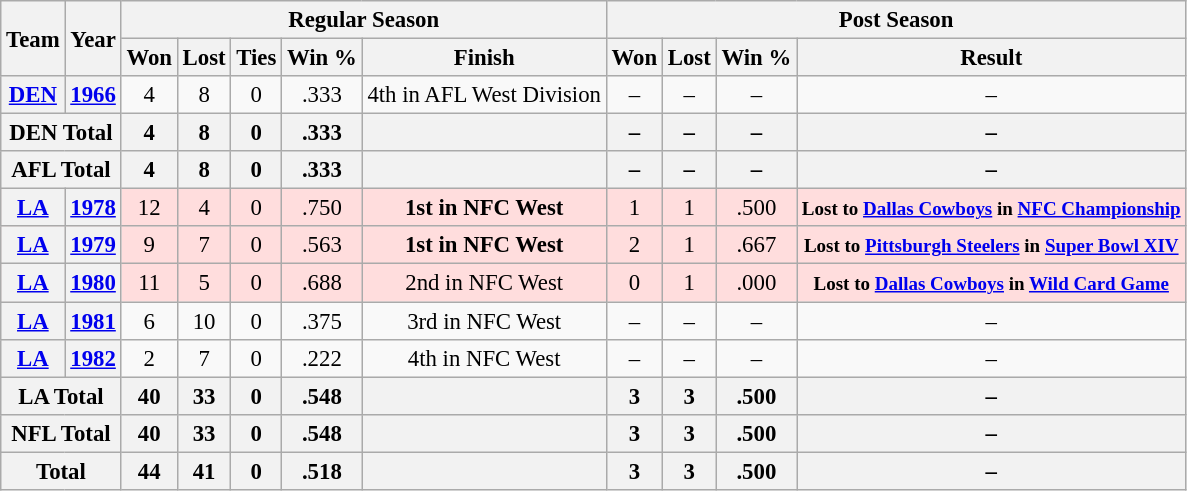<table class="wikitable" style="font-size: 95%; text-align:center;">
<tr>
<th rowspan="2">Team</th>
<th rowspan="2">Year</th>
<th colspan="5">Regular Season</th>
<th colspan="4">Post Season</th>
</tr>
<tr>
<th>Won</th>
<th>Lost</th>
<th>Ties</th>
<th>Win %</th>
<th>Finish</th>
<th>Won</th>
<th>Lost</th>
<th>Win %</th>
<th>Result</th>
</tr>
<tr>
<th><a href='#'>DEN</a></th>
<th><a href='#'>1966</a></th>
<td>4</td>
<td>8</td>
<td>0</td>
<td>.333</td>
<td>4th in AFL West Division</td>
<td>–</td>
<td>–</td>
<td>–</td>
<td>–</td>
</tr>
<tr>
<th colspan="2">DEN Total</th>
<th>4</th>
<th>8</th>
<th>0</th>
<th>.333</th>
<th></th>
<th>–</th>
<th>–</th>
<th>–</th>
<th>–</th>
</tr>
<tr>
<th colspan="2">AFL Total</th>
<th>4</th>
<th>8</th>
<th>0</th>
<th>.333</th>
<th></th>
<th>–</th>
<th>–</th>
<th>–</th>
<th>–</th>
</tr>
<tr style="background:#fdd;">
<th><a href='#'>LA</a></th>
<th><a href='#'>1978</a></th>
<td>12</td>
<td>4</td>
<td>0</td>
<td>.750</td>
<td><strong>1st in NFC West</strong></td>
<td>1</td>
<td>1</td>
<td>.500</td>
<td><small><strong>Lost to <a href='#'>Dallas Cowboys</a> in <a href='#'>NFC Championship</a></strong></small></td>
</tr>
<tr style="background:#fdd;">
<th><a href='#'>LA</a></th>
<th><a href='#'>1979</a></th>
<td>9</td>
<td>7</td>
<td>0</td>
<td>.563</td>
<td><strong>1st in NFC West</strong></td>
<td>2</td>
<td>1</td>
<td>.667</td>
<td><small><strong>Lost to <a href='#'>Pittsburgh Steelers</a> in <a href='#'>Super Bowl XIV</a></strong></small></td>
</tr>
<tr style="background:#fdd;">
<th><a href='#'>LA</a></th>
<th><a href='#'>1980</a></th>
<td>11</td>
<td>5</td>
<td>0</td>
<td>.688</td>
<td>2nd in NFC West</td>
<td>0</td>
<td>1</td>
<td>.000</td>
<td><small><strong>Lost to <a href='#'>Dallas Cowboys</a> in <a href='#'>Wild Card Game</a></strong></small></td>
</tr>
<tr>
<th><a href='#'>LA</a></th>
<th><a href='#'>1981</a></th>
<td>6</td>
<td>10</td>
<td>0</td>
<td>.375</td>
<td>3rd in NFC West</td>
<td>–</td>
<td>–</td>
<td>–</td>
<td>–</td>
</tr>
<tr>
<th><a href='#'>LA</a></th>
<th><a href='#'>1982</a></th>
<td>2</td>
<td>7</td>
<td>0</td>
<td>.222</td>
<td>4th in NFC West</td>
<td>–</td>
<td>–</td>
<td>–</td>
<td>–</td>
</tr>
<tr>
<th colspan="2">LA Total</th>
<th>40</th>
<th>33</th>
<th>0</th>
<th>.548</th>
<th></th>
<th>3</th>
<th>3</th>
<th>.500</th>
<th>–</th>
</tr>
<tr>
<th colspan="2">NFL Total</th>
<th>40</th>
<th>33</th>
<th>0</th>
<th>.548</th>
<th></th>
<th>3</th>
<th>3</th>
<th>.500</th>
<th>–</th>
</tr>
<tr>
<th colspan="2">Total</th>
<th>44</th>
<th>41</th>
<th>0</th>
<th>.518</th>
<th></th>
<th>3</th>
<th>3</th>
<th>.500</th>
<th>–</th>
</tr>
</table>
